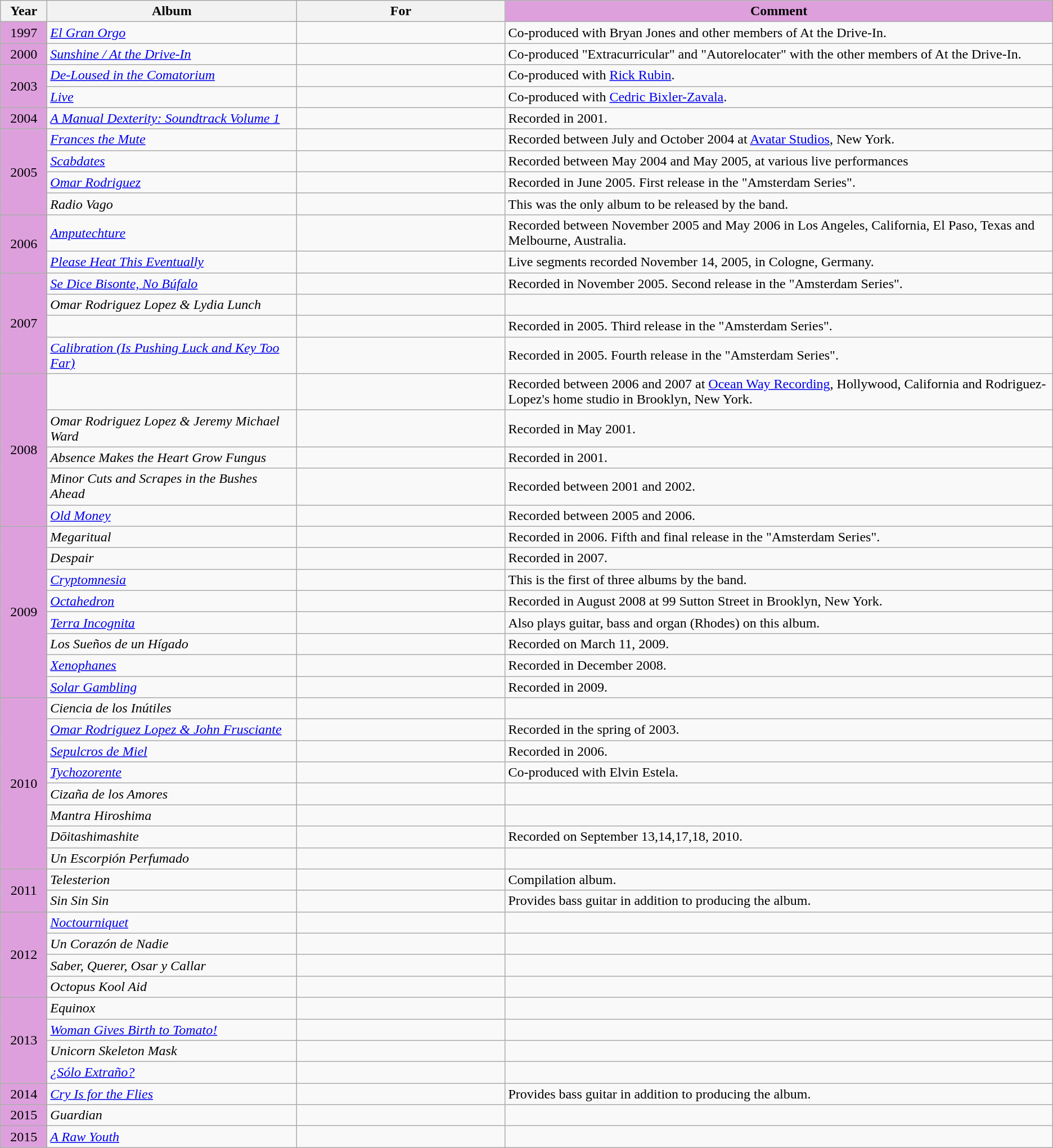<table class="wikitable sortable">
<tr>
<th style="width:3em" style="background: #DDA0DD">Year</th>
<th style="width:18em" style="background: #DDA0DD">Album</th>
<th style="width:15em" style="background: #DDA0DD">For</th>
<th class="unsortable" style="background: #DDA0DD">Comment</th>
</tr>
<tr>
<td style="background: #DDA0DD" align="center">1997</td>
<td><em><a href='#'>El Gran Orgo</a></em></td>
<td align="center"></td>
<td>Co-produced with Bryan Jones and other members of At the Drive-In.</td>
</tr>
<tr>
<td style="background: #DDA0DD" align="center">2000</td>
<td><em><a href='#'>Sunshine / At the Drive-In</a></em></td>
<td align="center"></td>
<td>Co-produced "Extracurricular" and "Autorelocater" with the other members of At the Drive-In.</td>
</tr>
<tr>
<td style="background: #DDA0DD" align="center" rowspan="2">2003</td>
<td><em><a href='#'>De-Loused in the Comatorium</a></em></td>
<td align="center"></td>
<td>Co-produced with <a href='#'>Rick Rubin</a>.</td>
</tr>
<tr>
<td><em><a href='#'>Live</a></em></td>
<td align="center"></td>
<td>Co-produced with <a href='#'>Cedric Bixler-Zavala</a>.</td>
</tr>
<tr>
<td style="background: #DDA0DD" align="center">2004</td>
<td><em><a href='#'>A Manual Dexterity: Soundtrack Volume 1</a></em></td>
<td align="center"></td>
<td>Recorded in 2001.</td>
</tr>
<tr>
<td style="background: #DDA0DD" align="center" rowspan="4">2005</td>
<td><em><a href='#'>Frances the Mute</a></em></td>
<td align="center"></td>
<td>Recorded between July and October 2004 at <a href='#'>Avatar Studios</a>, New York.</td>
</tr>
<tr>
<td><em><a href='#'>Scabdates</a></em></td>
<td align="center"></td>
<td>Recorded between May 2004 and May 2005, at various live performances</td>
</tr>
<tr>
<td><em><a href='#'>Omar Rodriguez</a></em></td>
<td align="center"></td>
<td>Recorded in June 2005. First release in the "Amsterdam Series".</td>
</tr>
<tr>
<td><em>Radio Vago</em></td>
<td align="center"></td>
<td>This was the only album to be released by the band.</td>
</tr>
<tr>
<td style="background: #DDA0DD" align="center" rowspan="2">2006</td>
<td><em><a href='#'>Amputechture</a></em></td>
<td align="center"></td>
<td>Recorded between November 2005 and May 2006 in Los Angeles, California, El Paso, Texas and Melbourne, Australia.</td>
</tr>
<tr>
<td><em><a href='#'>Please Heat This Eventually</a></em></td>
<td align="center"></td>
<td>Live segments recorded November 14, 2005, in Cologne, Germany.</td>
</tr>
<tr>
<td style="background: #DDA0DD" align="center" rowspan="4">2007</td>
<td><em><a href='#'>Se Dice Bisonte, No Búfalo</a></em></td>
<td align="center"></td>
<td>Recorded in November 2005. Second release in the "Amsterdam Series".</td>
</tr>
<tr>
<td><em>Omar Rodriguez Lopez & Lydia Lunch</em></td>
<td align="center"></td>
<td></td>
</tr>
<tr>
<td><em></em></td>
<td align="center"></td>
<td>Recorded in 2005. Third release in the "Amsterdam Series".</td>
</tr>
<tr>
<td><em><a href='#'>Calibration (Is Pushing Luck and Key Too Far)</a></em></td>
<td align="center"></td>
<td>Recorded in 2005. Fourth release in the "Amsterdam Series".</td>
</tr>
<tr>
<td style="background: #DDA0DD" align="center" rowspan="5">2008</td>
<td><em></em></td>
<td align="center"></td>
<td>Recorded between 2006 and 2007 at <a href='#'>Ocean Way Recording</a>, Hollywood, California and Rodriguez-Lopez's home studio in Brooklyn, New York.</td>
</tr>
<tr>
<td><em>Omar Rodriguez Lopez & Jeremy Michael Ward</em></td>
<td align="center"></td>
<td>Recorded in May 2001.</td>
</tr>
<tr>
<td><em>Absence Makes the Heart Grow Fungus</em></td>
<td align="center"></td>
<td>Recorded in 2001.</td>
</tr>
<tr>
<td><em>Minor Cuts and Scrapes in the Bushes Ahead</em></td>
<td align="center"></td>
<td>Recorded between 2001 and 2002.</td>
</tr>
<tr>
<td><em><a href='#'>Old Money</a></em></td>
<td align="center"></td>
<td>Recorded between 2005 and 2006.</td>
</tr>
<tr>
<td style="background: #DDA0DD" align="center" rowspan="8">2009</td>
<td><em>Megaritual</em></td>
<td align="center"></td>
<td>Recorded in 2006. Fifth and final release in the "Amsterdam Series".</td>
</tr>
<tr>
<td><em>Despair</em></td>
<td align="center"></td>
<td>Recorded in 2007.</td>
</tr>
<tr>
<td><em><a href='#'>Cryptomnesia</a></em></td>
<td align="center"></td>
<td>This is the first of three albums by the band.</td>
</tr>
<tr>
<td><em><a href='#'>Octahedron</a></em></td>
<td align="center"></td>
<td>Recorded in August 2008 at 99 Sutton Street in Brooklyn, New York.</td>
</tr>
<tr>
<td><em><a href='#'>Terra Incognita</a></em></td>
<td align="center"></td>
<td>Also plays guitar, bass and organ (Rhodes) on this album.</td>
</tr>
<tr>
<td><em>Los Sueños de un Hígado</em></td>
<td align="center"></td>
<td>Recorded on March 11, 2009.</td>
</tr>
<tr>
<td><em><a href='#'>Xenophanes</a></em></td>
<td align="center"></td>
<td>Recorded in December 2008.</td>
</tr>
<tr>
<td><em><a href='#'>Solar Gambling</a></em></td>
<td align="center"></td>
<td>Recorded in 2009.</td>
</tr>
<tr>
<td style="background: #DDA0DD" align="center" rowspan="8">2010</td>
<td><em>Ciencia de los Inútiles</em></td>
<td align="center"></td>
<td></td>
</tr>
<tr>
<td><em><a href='#'>Omar Rodriguez Lopez & John Frusciante</a></em></td>
<td align="center"></td>
<td>Recorded in the spring of 2003.</td>
</tr>
<tr>
<td><em><a href='#'>Sepulcros de Miel</a></em></td>
<td align="center"></td>
<td>Recorded in 2006.</td>
</tr>
<tr>
<td><em><a href='#'>Tychozorente</a></em></td>
<td align="center"></td>
<td>Co-produced with Elvin Estela.</td>
</tr>
<tr>
<td><em>Cizaña de los Amores</em></td>
<td align="center"></td>
<td></td>
</tr>
<tr>
<td><em>Mantra Hiroshima</em></td>
<td align="center"></td>
<td></td>
</tr>
<tr>
<td><em>Dōitashimashite</em></td>
<td align="center"></td>
<td>Recorded on September 13,14,17,18, 2010.</td>
</tr>
<tr>
<td><em>Un Escorpión Perfumado</em></td>
<td align="center"></td>
<td></td>
</tr>
<tr>
<td style="background: #DDA0DD" align="center" rowspan="2">2011</td>
<td><em>Telesterion</em></td>
<td align="center"></td>
<td>Compilation album.</td>
</tr>
<tr>
<td><em>Sin Sin Sin</em></td>
<td align="center"></td>
<td>Provides bass guitar in addition to producing the album.</td>
</tr>
<tr>
<td style="background: #DDA0DD" align="center" rowspan="4">2012</td>
<td><em><a href='#'>Noctourniquet</a></em></td>
<td align="center"></td>
<td></td>
</tr>
<tr>
<td><em>Un Corazón de Nadie</em></td>
<td align="center"></td>
<td></td>
</tr>
<tr>
<td><em>Saber, Querer, Osar y Callar</em></td>
<td align="center"></td>
<td></td>
</tr>
<tr>
<td><em>Octopus Kool Aid</em></td>
<td align="center"></td>
<td></td>
</tr>
<tr>
<td style="background: #DDA0DD" align="center" rowspan="4">2013</td>
<td><em>Equinox</em></td>
<td align="center"></td>
<td></td>
</tr>
<tr>
<td><em><a href='#'>Woman Gives Birth to Tomato!</a></em></td>
<td align="center"></td>
<td></td>
</tr>
<tr>
<td><em>Unicorn Skeleton Mask</em></td>
<td align="center"></td>
<td></td>
</tr>
<tr>
<td><em><a href='#'>¿Sólo Extraño?</a></em></td>
<td align="center"></td>
<td></td>
</tr>
<tr>
<td style="background: #DDA0DD" align="center">2014</td>
<td><em><a href='#'>Cry Is for the Flies</a></em></td>
<td align="center"></td>
<td>Provides bass guitar in addition to producing the album.</td>
</tr>
<tr>
<td style="background: #DDA0DD" align="center">2015</td>
<td><em>Guardian</em></td>
<td align="center"></td>
<td></td>
</tr>
<tr>
<td style="background: #DDA0DD" align="center">2015</td>
<td><em><a href='#'>A Raw Youth</a></em></td>
<td align="center"></td>
<td></td>
</tr>
</table>
